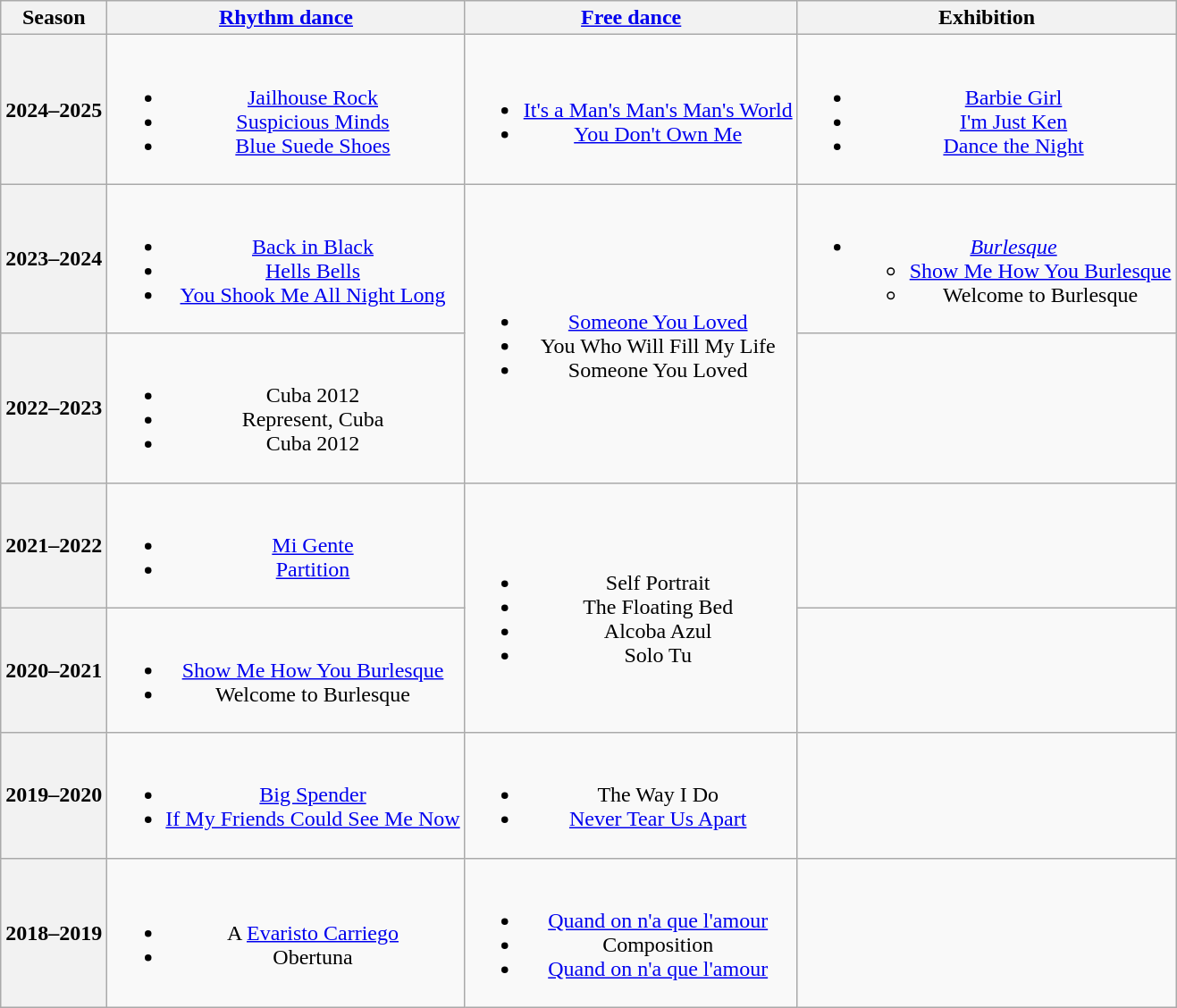<table class=wikitable style=text-align:center>
<tr>
<th>Season</th>
<th><a href='#'>Rhythm dance</a></th>
<th><a href='#'>Free dance</a></th>
<th>Exhibition</th>
</tr>
<tr>
<th>2024–2025<br></th>
<td><br><ul><li><a href='#'>Jailhouse Rock</a></li><li><a href='#'>Suspicious Minds</a></li><li><a href='#'>Blue Suede Shoes</a> <br> </li></ul></td>
<td><br><ul><li><a href='#'>It's a Man's Man's Man's World</a> <br></li><li><a href='#'>You Don't Own Me</a> <br></li></ul></td>
<td><br><ul><li><a href='#'>Barbie Girl</a> <br> </li><li><a href='#'>I'm Just Ken</a> <br> </li><li><a href='#'>Dance the Night</a> <br></li></ul></td>
</tr>
<tr>
<th>2023–2024<br></th>
<td><br><ul><li><a href='#'>Back in Black</a></li><li><a href='#'>Hells Bells</a></li><li><a href='#'>You Shook Me All Night Long</a> <br> </li></ul></td>
<td rowspan=2><br><ul><li><a href='#'>Someone You Loved</a> <br></li><li>You Who Will Fill My Life <br></li><li>Someone You Loved <br></li></ul></td>
<td><br><ul><li><em><a href='#'>Burlesque</a></em><ul><li><a href='#'>Show Me How You Burlesque</a><br></li><li>Welcome to Burlesque<br></li></ul></li></ul></td>
</tr>
<tr>
<th>2022–2023<br></th>
<td><br><ul><li> Cuba 2012<br></li><li> Represent, Cuba<br></li><li> Cuba 2012<br></li></ul></td>
<td></td>
</tr>
<tr>
<th>2021–2022<br></th>
<td><br><ul><li> <a href='#'>Mi Gente</a><br></li><li> <a href='#'>Partition</a><br></li></ul></td>
<td rowspan=2><br><ul><li>Self Portrait</li><li>The Floating Bed</li><li>Alcoba Azul</li><li>Solo Tu <br></li></ul></td>
<td></td>
</tr>
<tr>
<th>2020–2021<br></th>
<td><br><ul><li> <a href='#'>Show Me How You Burlesque</a><br></li><li>Welcome to Burlesque<br></li></ul></td>
<td></td>
</tr>
<tr>
<th>2019–2020<br></th>
<td><br><ul><li><a href='#'>Big Spender</a></li><li><a href='#'>If My Friends Could See Me Now</a><br></li></ul></td>
<td><br><ul><li>The Way I Do<br></li><li><a href='#'>Never Tear Us Apart</a><br></li></ul></td>
<td></td>
</tr>
<tr>
<th>2018–2019<br></th>
<td><br><ul><li> A <a href='#'>Evaristo Carriego</a><br></li><li> Obertuna<br></li></ul></td>
<td><br><ul><li><a href='#'>Quand on n'a que l'amour</a><br></li><li>Composition<br></li><li><a href='#'>Quand on n'a que l'amour</a><br></li></ul></td>
<td></td>
</tr>
</table>
